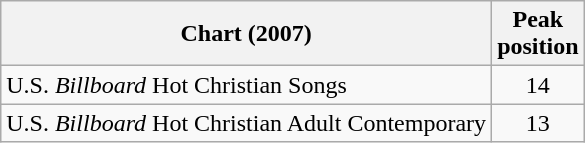<table class="wikitable sortable">
<tr>
<th align="left">Chart (2007)</th>
<th align="center">Peak<br>position</th>
</tr>
<tr>
<td align="left">U.S. <em>Billboard</em> Hot Christian Songs</td>
<td align="center">14</td>
</tr>
<tr>
<td align="left">U.S. <em>Billboard</em> Hot Christian Adult Contemporary</td>
<td align="center">13</td>
</tr>
</table>
